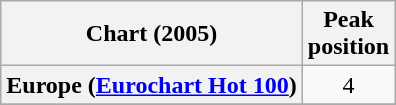<table class="wikitable sortable plainrowheaders" style="text-align:center">
<tr>
<th>Chart (2005)</th>
<th>Peak<br>position</th>
</tr>
<tr>
<th scope="row">Europe (<a href='#'>Eurochart Hot 100</a>)</th>
<td>4</td>
</tr>
<tr>
</tr>
<tr>
</tr>
<tr>
</tr>
</table>
